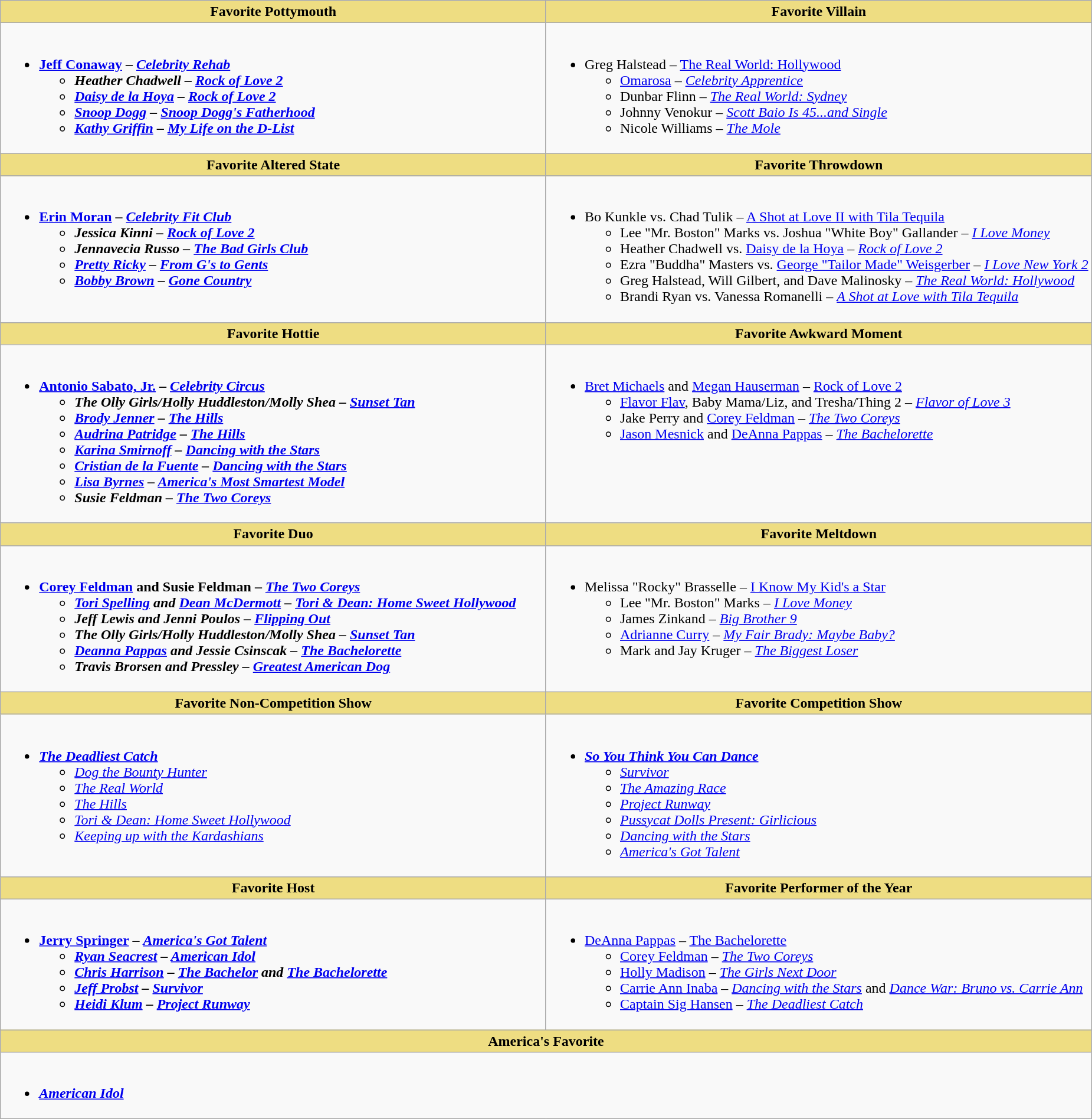<table class="wikitable">
<tr>
<th style="background:#EEDD82; width:50%">Favorite Pottymouth</th>
<th style="background:#EEDD82; width:50%">Favorite Villain</th>
</tr>
<tr>
<td valign="top"><br><ul><li><strong><a href='#'>Jeff Conaway</a> – <em><a href='#'>Celebrity Rehab</a><strong><em><ul><li>Heather Chadwell – </em><a href='#'>Rock of Love 2</a><em></li><li><a href='#'>Daisy de la Hoya</a> – </em><a href='#'>Rock of Love 2</a><em></li><li><a href='#'>Snoop Dogg</a> – </em><a href='#'>Snoop Dogg's Fatherhood</a><em></li><li><a href='#'>Kathy Griffin</a> – </em><a href='#'>My Life on the D-List</a><em></li></ul></li></ul></td>
<td valign="top"><br><ul><li></strong>Greg Halstead – </em><a href='#'>The Real World: Hollywood</a></em></strong><ul><li><a href='#'>Omarosa</a> – <em><a href='#'>Celebrity Apprentice</a></em></li><li>Dunbar Flinn – <em><a href='#'>The Real World: Sydney</a></em></li><li>Johnny Venokur – <em><a href='#'>Scott Baio Is 45...and Single</a></em></li><li>Nicole Williams – <em><a href='#'>The Mole</a></em></li></ul></li></ul></td>
</tr>
<tr>
<th style="background:#EEDD82; width:50%">Favorite Altered State</th>
<th style="background:#EEDD82; width:50%">Favorite Throwdown</th>
</tr>
<tr>
<td valign="top"><br><ul><li><strong><a href='#'>Erin Moran</a> – <em><a href='#'>Celebrity Fit Club</a><strong><em><ul><li>Jessica Kinni – </em><a href='#'>Rock of Love 2</a><em></li><li>Jennavecia Russo – </em><a href='#'>The Bad Girls Club</a><em></li><li><a href='#'>Pretty Ricky</a> – </em><a href='#'>From G's to Gents</a><em></li><li><a href='#'>Bobby Brown</a> – </em><a href='#'>Gone Country</a><em></li></ul></li></ul></td>
<td valign="top"><br><ul><li></strong>Bo Kunkle vs. Chad Tulik – </em><a href='#'>A Shot at Love II with Tila Tequila</a></em></strong><ul><li>Lee "Mr. Boston" Marks vs. Joshua "White Boy" Gallander – <em><a href='#'>I Love Money</a></em></li><li>Heather Chadwell vs. <a href='#'>Daisy de la Hoya</a> – <em><a href='#'>Rock of Love 2</a></em></li><li>Ezra "Buddha" Masters vs. <a href='#'>George "Tailor Made" Weisgerber</a> – <em><a href='#'>I Love New York 2</a></em></li><li>Greg Halstead, Will Gilbert, and Dave Malinosky – <em><a href='#'>The Real World: Hollywood</a></em></li><li>Brandi Ryan vs. Vanessa Romanelli – <em><a href='#'>A Shot at Love with Tila Tequila</a></em></li></ul></li></ul></td>
</tr>
<tr>
<th style="background:#EEDD82; width:50%">Favorite Hottie</th>
<th style="background:#EEDD82; width:50%">Favorite Awkward Moment</th>
</tr>
<tr>
<td valign="top"><br><ul><li><strong><a href='#'>Antonio Sabato, Jr.</a> – <em><a href='#'>Celebrity Circus</a><strong><em><ul><li>The Olly Girls/Holly Huddleston/Molly Shea – </em><a href='#'>Sunset Tan</a><em></li><li><a href='#'>Brody Jenner</a> – </em><a href='#'>The Hills</a><em></li><li><a href='#'>Audrina Patridge</a> – </em><a href='#'>The Hills</a><em></li><li><a href='#'>Karina Smirnoff</a> – </em><a href='#'>Dancing with the Stars</a><em></li><li><a href='#'>Cristian de la Fuente</a> – </em><a href='#'>Dancing with the Stars</a><em></li><li><a href='#'>Lisa Byrnes</a> – </em><a href='#'>America's Most Smartest Model</a><em></li><li>Susie Feldman – </em><a href='#'>The Two Coreys</a><em></li></ul></li></ul></td>
<td valign="top"><br><ul><li></strong><a href='#'>Bret Michaels</a> and <a href='#'>Megan Hauserman</a> – </em><a href='#'>Rock of Love 2</a></em></strong><ul><li><a href='#'>Flavor Flav</a>, Baby Mama/Liz, and Tresha/Thing 2 – <em><a href='#'>Flavor of Love 3</a></em></li><li>Jake Perry and <a href='#'>Corey Feldman</a> – <em><a href='#'>The Two Coreys</a></em></li><li><a href='#'>Jason Mesnick</a> and <a href='#'>DeAnna Pappas</a> – <em><a href='#'>The Bachelorette</a></em></li></ul></li></ul></td>
</tr>
<tr>
<th style="background:#EEDD82; width:50%">Favorite Duo</th>
<th style="background:#EEDD82; width:50%">Favorite Meltdown</th>
</tr>
<tr>
<td valign="top"><br><ul><li><strong><a href='#'>Corey Feldman</a> and Susie Feldman – <em><a href='#'>The Two Coreys</a><strong><em><ul><li><a href='#'>Tori Spelling</a> and <a href='#'>Dean McDermott</a> – </em><a href='#'>Tori & Dean: Home Sweet Hollywood</a><em></li><li>Jeff Lewis and Jenni Poulos – </em><a href='#'>Flipping Out</a><em></li><li>The Olly Girls/Holly Huddleston/Molly Shea – </em><a href='#'>Sunset Tan</a><em></li><li><a href='#'>Deanna Pappas</a> and Jessie Csinscak – </em><a href='#'>The Bachelorette</a><em></li><li>Travis Brorsen and Pressley – </em><a href='#'>Greatest American Dog</a><em></li></ul></li></ul></td>
<td valign="top"><br><ul><li></strong>Melissa "Rocky" Brasselle – </em><a href='#'>I Know My Kid's a Star</a></em></strong><ul><li>Lee "Mr. Boston" Marks – <em><a href='#'>I Love Money</a></em></li><li>James Zinkand – <em><a href='#'>Big Brother 9</a></em></li><li><a href='#'>Adrianne Curry</a> – <em><a href='#'>My Fair Brady: Maybe Baby?</a></em></li><li>Mark and Jay Kruger – <em><a href='#'>The Biggest Loser</a></em></li></ul></li></ul></td>
</tr>
<tr>
<th style="background:#EEDD82; width:50%">Favorite Non-Competition Show</th>
<th style="background:#EEDD82; width:50%">Favorite Competition Show</th>
</tr>
<tr>
<td valign="top"><br><ul><li><strong><em><a href='#'>The Deadliest Catch</a></em></strong><ul><li><em><a href='#'>Dog the Bounty Hunter</a></em></li><li><em><a href='#'>The Real World</a></em></li><li><em><a href='#'>The Hills</a></em></li><li><em><a href='#'>Tori & Dean: Home Sweet Hollywood</a></em></li><li><em><a href='#'>Keeping up with the Kardashians</a></em></li></ul></li></ul></td>
<td valign="top"><br><ul><li><strong><em><a href='#'>So You Think You Can Dance</a></em></strong><ul><li><em><a href='#'>Survivor</a></em></li><li><em><a href='#'>The Amazing Race</a></em></li><li><em><a href='#'>Project Runway</a></em></li><li><em><a href='#'>Pussycat Dolls Present: Girlicious</a></em></li><li><em><a href='#'>Dancing with the Stars</a></em></li><li><em><a href='#'>America's Got Talent</a></em></li></ul></li></ul></td>
</tr>
<tr>
<th style="background:#EEDD82; width:50%">Favorite Host</th>
<th style="background:#EEDD82; width:50%">Favorite Performer of the Year</th>
</tr>
<tr>
<td valign="top"><br><ul><li><strong><a href='#'>Jerry Springer</a> – <em><a href='#'>America's Got Talent</a><strong><em><ul><li><a href='#'>Ryan Seacrest</a> – </em><a href='#'>American Idol</a><em></li><li><a href='#'>Chris Harrison</a> – </em><a href='#'>The Bachelor</a><em> and </em><a href='#'>The Bachelorette</a><em></li><li><a href='#'>Jeff Probst</a> – </em><a href='#'>Survivor</a><em></li><li><a href='#'>Heidi Klum</a> – </em><a href='#'>Project Runway</a><em></li></ul></li></ul></td>
<td valign="top"><br><ul><li></strong><a href='#'>DeAnna Pappas</a> – </em><a href='#'>The Bachelorette</a></em></strong><ul><li><a href='#'>Corey Feldman</a> – <em><a href='#'>The Two Coreys</a></em></li><li><a href='#'>Holly Madison</a> – <em><a href='#'>The Girls Next Door</a></em></li><li><a href='#'>Carrie Ann Inaba</a> – <em><a href='#'>Dancing with the Stars</a></em> and <em><a href='#'>Dance War: Bruno vs. Carrie Ann</a></em></li><li><a href='#'>Captain Sig Hansen</a> – <em><a href='#'>The Deadliest Catch</a></em></li></ul></li></ul></td>
</tr>
<tr>
<th colspan="2" style="background:#EEDD82; width:50%">America's Favorite</th>
</tr>
<tr>
<td colspan="2" valign="top"><br><ul><li><strong><em><a href='#'>American Idol</a></em></strong></li></ul></td>
</tr>
</table>
